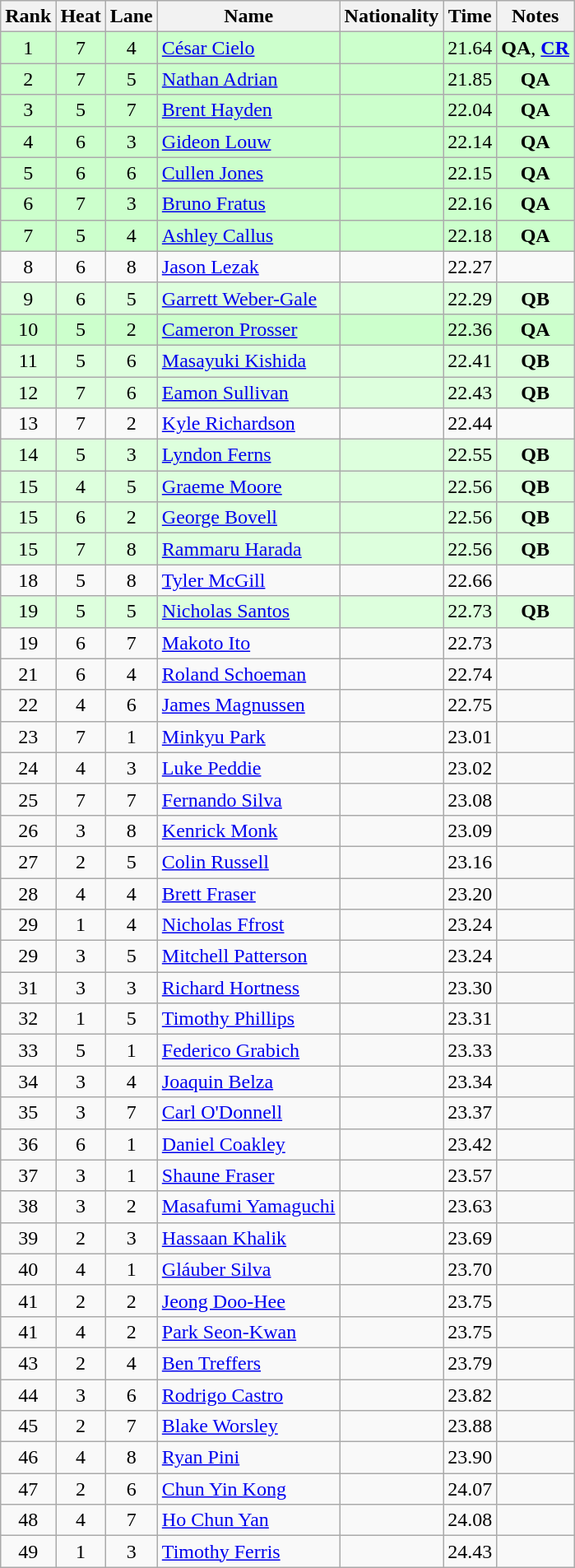<table class="wikitable sortable" style="text-align:center">
<tr>
<th>Rank</th>
<th>Heat</th>
<th>Lane</th>
<th>Name</th>
<th>Nationality</th>
<th>Time</th>
<th>Notes</th>
</tr>
<tr bgcolor=ccffcc>
<td>1</td>
<td>7</td>
<td>4</td>
<td align=left><a href='#'>César Cielo</a></td>
<td align=left></td>
<td>21.64</td>
<td><strong>QA</strong>, <strong><a href='#'>CR</a></strong></td>
</tr>
<tr bgcolor=ccffcc>
<td>2</td>
<td>7</td>
<td>5</td>
<td align=left><a href='#'>Nathan Adrian</a></td>
<td align=left></td>
<td>21.85</td>
<td><strong>QA</strong></td>
</tr>
<tr bgcolor=ccffcc>
<td>3</td>
<td>5</td>
<td>7</td>
<td align=left><a href='#'>Brent Hayden</a></td>
<td align=left></td>
<td>22.04</td>
<td><strong>QA</strong></td>
</tr>
<tr bgcolor=ccffcc>
<td>4</td>
<td>6</td>
<td>3</td>
<td align=left><a href='#'>Gideon Louw</a></td>
<td align=left></td>
<td>22.14</td>
<td><strong>QA</strong></td>
</tr>
<tr bgcolor=ccffcc>
<td>5</td>
<td>6</td>
<td>6</td>
<td align=left><a href='#'>Cullen Jones</a></td>
<td align=left></td>
<td>22.15</td>
<td><strong>QA</strong></td>
</tr>
<tr bgcolor=ccffcc>
<td>6</td>
<td>7</td>
<td>3</td>
<td align=left><a href='#'>Bruno Fratus</a></td>
<td align=left></td>
<td>22.16</td>
<td><strong>QA</strong></td>
</tr>
<tr bgcolor=ccffcc>
<td>7</td>
<td>5</td>
<td>4</td>
<td align=left><a href='#'>Ashley Callus</a></td>
<td align=left></td>
<td>22.18</td>
<td><strong>QA</strong></td>
</tr>
<tr>
<td>8</td>
<td>6</td>
<td>8</td>
<td align=left><a href='#'>Jason Lezak</a></td>
<td align=left></td>
<td>22.27</td>
<td></td>
</tr>
<tr bgcolor=ddffdd>
<td>9</td>
<td>6</td>
<td>5</td>
<td align=left><a href='#'>Garrett Weber-Gale</a></td>
<td align=left></td>
<td>22.29</td>
<td><strong>QB</strong></td>
</tr>
<tr bgcolor=ccffcc>
<td>10</td>
<td>5</td>
<td>2</td>
<td align=left><a href='#'>Cameron Prosser</a></td>
<td align=left></td>
<td>22.36</td>
<td><strong>QA</strong></td>
</tr>
<tr bgcolor=ddffdd>
<td>11</td>
<td>5</td>
<td>6</td>
<td align=left><a href='#'>Masayuki Kishida</a></td>
<td align=left></td>
<td>22.41</td>
<td><strong>QB</strong></td>
</tr>
<tr bgcolor=ddffdd>
<td>12</td>
<td>7</td>
<td>6</td>
<td align=left><a href='#'>Eamon Sullivan</a></td>
<td align=left></td>
<td>22.43</td>
<td><strong>QB</strong></td>
</tr>
<tr>
<td>13</td>
<td>7</td>
<td>2</td>
<td align=left><a href='#'>Kyle Richardson</a></td>
<td align=left></td>
<td>22.44</td>
<td></td>
</tr>
<tr bgcolor=ddffdd>
<td>14</td>
<td>5</td>
<td>3</td>
<td align=left><a href='#'>Lyndon Ferns</a></td>
<td align=left></td>
<td>22.55</td>
<td><strong>QB</strong></td>
</tr>
<tr bgcolor=ddffdd>
<td>15</td>
<td>4</td>
<td>5</td>
<td align=left><a href='#'>Graeme Moore</a></td>
<td align=left></td>
<td>22.56</td>
<td><strong>QB</strong></td>
</tr>
<tr bgcolor=ddffdd>
<td>15</td>
<td>6</td>
<td>2</td>
<td align=left><a href='#'>George Bovell</a></td>
<td align=left></td>
<td>22.56</td>
<td><strong>QB</strong></td>
</tr>
<tr bgcolor=ddffdd>
<td>15</td>
<td>7</td>
<td>8</td>
<td align=left><a href='#'>Rammaru Harada</a></td>
<td align=left></td>
<td>22.56</td>
<td><strong>QB</strong></td>
</tr>
<tr>
<td>18</td>
<td>5</td>
<td>8</td>
<td align=left><a href='#'>Tyler McGill</a></td>
<td align=left></td>
<td>22.66</td>
<td></td>
</tr>
<tr bgcolor=ddffdd>
<td>19</td>
<td>5</td>
<td>5</td>
<td align=left><a href='#'>Nicholas Santos</a></td>
<td align=left></td>
<td>22.73</td>
<td><strong>QB</strong></td>
</tr>
<tr>
<td>19</td>
<td>6</td>
<td>7</td>
<td align=left><a href='#'>Makoto Ito</a></td>
<td align=left></td>
<td>22.73</td>
<td></td>
</tr>
<tr>
<td>21</td>
<td>6</td>
<td>4</td>
<td align=left><a href='#'>Roland Schoeman</a></td>
<td align=left></td>
<td>22.74</td>
<td></td>
</tr>
<tr>
<td>22</td>
<td>4</td>
<td>6</td>
<td align=left><a href='#'>James Magnussen</a></td>
<td align=left></td>
<td>22.75</td>
<td></td>
</tr>
<tr>
<td>23</td>
<td>7</td>
<td>1</td>
<td align=left><a href='#'>Minkyu Park</a></td>
<td align=left></td>
<td>23.01</td>
<td></td>
</tr>
<tr>
<td>24</td>
<td>4</td>
<td>3</td>
<td align=left><a href='#'>Luke Peddie</a></td>
<td align=left></td>
<td>23.02</td>
<td></td>
</tr>
<tr>
<td>25</td>
<td>7</td>
<td>7</td>
<td align=left><a href='#'>Fernando Silva</a></td>
<td align=left></td>
<td>23.08</td>
<td></td>
</tr>
<tr>
<td>26</td>
<td>3</td>
<td>8</td>
<td align=left><a href='#'>Kenrick Monk</a></td>
<td align=left></td>
<td>23.09</td>
<td></td>
</tr>
<tr>
<td>27</td>
<td>2</td>
<td>5</td>
<td align=left><a href='#'>Colin Russell</a></td>
<td align=left></td>
<td>23.16</td>
<td></td>
</tr>
<tr>
<td>28</td>
<td>4</td>
<td>4</td>
<td align=left><a href='#'>Brett Fraser</a></td>
<td align=left></td>
<td>23.20</td>
<td></td>
</tr>
<tr>
<td>29</td>
<td>1</td>
<td>4</td>
<td align=left><a href='#'>Nicholas Ffrost</a></td>
<td align=left></td>
<td>23.24</td>
<td></td>
</tr>
<tr>
<td>29</td>
<td>3</td>
<td>5</td>
<td align=left><a href='#'>Mitchell Patterson</a></td>
<td align=left></td>
<td>23.24</td>
<td></td>
</tr>
<tr>
<td>31</td>
<td>3</td>
<td>3</td>
<td align=left><a href='#'>Richard Hortness</a></td>
<td align=left></td>
<td>23.30</td>
<td></td>
</tr>
<tr>
<td>32</td>
<td>1</td>
<td>5</td>
<td align=left><a href='#'>Timothy Phillips</a></td>
<td align=left></td>
<td>23.31</td>
<td></td>
</tr>
<tr>
<td>33</td>
<td>5</td>
<td>1</td>
<td align=left><a href='#'>Federico Grabich</a></td>
<td align=left></td>
<td>23.33</td>
<td></td>
</tr>
<tr>
<td>34</td>
<td>3</td>
<td>4</td>
<td align=left><a href='#'>Joaquin Belza</a></td>
<td align=left></td>
<td>23.34</td>
<td></td>
</tr>
<tr>
<td>35</td>
<td>3</td>
<td>7</td>
<td align=left><a href='#'>Carl O'Donnell</a></td>
<td align=left></td>
<td>23.37</td>
<td></td>
</tr>
<tr>
<td>36</td>
<td>6</td>
<td>1</td>
<td align=left><a href='#'>Daniel Coakley</a></td>
<td align=left></td>
<td>23.42</td>
<td></td>
</tr>
<tr>
<td>37</td>
<td>3</td>
<td>1</td>
<td align=left><a href='#'>Shaune Fraser</a></td>
<td align=left></td>
<td>23.57</td>
<td></td>
</tr>
<tr>
<td>38</td>
<td>3</td>
<td>2</td>
<td align=left><a href='#'>Masafumi Yamaguchi</a></td>
<td align=left></td>
<td>23.63</td>
<td></td>
</tr>
<tr>
<td>39</td>
<td>2</td>
<td>3</td>
<td align=left><a href='#'>Hassaan Khalik</a></td>
<td align=left></td>
<td>23.69</td>
<td></td>
</tr>
<tr>
<td>40</td>
<td>4</td>
<td>1</td>
<td align=left><a href='#'>Gláuber Silva</a></td>
<td align=left></td>
<td>23.70</td>
<td></td>
</tr>
<tr>
<td>41</td>
<td>2</td>
<td>2</td>
<td align=left><a href='#'>Jeong Doo-Hee</a></td>
<td align=left></td>
<td>23.75</td>
<td></td>
</tr>
<tr>
<td>41</td>
<td>4</td>
<td>2</td>
<td align=left><a href='#'>Park Seon-Kwan</a></td>
<td align=left></td>
<td>23.75</td>
<td></td>
</tr>
<tr>
<td>43</td>
<td>2</td>
<td>4</td>
<td align=left><a href='#'>Ben Treffers</a></td>
<td align=left></td>
<td>23.79</td>
<td></td>
</tr>
<tr>
<td>44</td>
<td>3</td>
<td>6</td>
<td align=left><a href='#'>Rodrigo Castro</a></td>
<td align=left></td>
<td>23.82</td>
<td></td>
</tr>
<tr>
<td>45</td>
<td>2</td>
<td>7</td>
<td align=left><a href='#'>Blake Worsley</a></td>
<td align=left></td>
<td>23.88</td>
<td></td>
</tr>
<tr>
<td>46</td>
<td>4</td>
<td>8</td>
<td align=left><a href='#'>Ryan Pini</a></td>
<td align=left></td>
<td>23.90</td>
<td></td>
</tr>
<tr>
<td>47</td>
<td>2</td>
<td>6</td>
<td align=left><a href='#'>Chun Yin Kong</a></td>
<td align=left></td>
<td>24.07</td>
<td></td>
</tr>
<tr>
<td>48</td>
<td>4</td>
<td>7</td>
<td align=left><a href='#'>Ho Chun Yan</a></td>
<td align=left></td>
<td>24.08</td>
<td></td>
</tr>
<tr>
<td>49</td>
<td>1</td>
<td>3</td>
<td align=left><a href='#'>Timothy Ferris</a></td>
<td align=left></td>
<td>24.43</td>
<td></td>
</tr>
</table>
